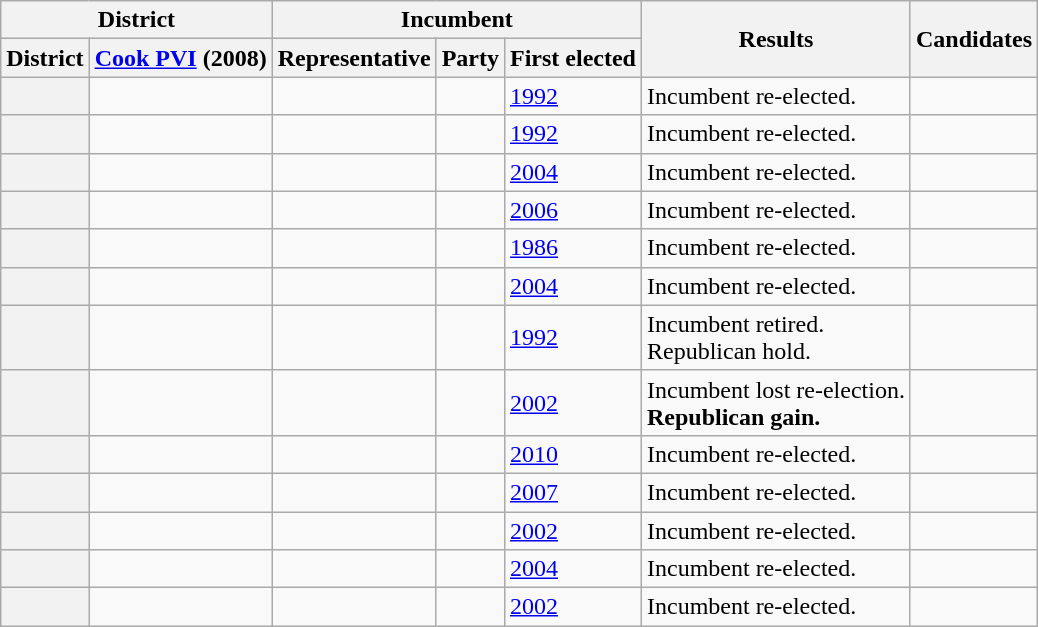<table class="wikitable sortable">
<tr>
<th colspan=2>District</th>
<th colspan=3>Incumbent</th>
<th rowspan=2>Results</th>
<th rowspan=2>Candidates</th>
</tr>
<tr valign=bottom>
<th>District</th>
<th><a href='#'>Cook PVI</a> (2008)</th>
<th>Representative</th>
<th>Party</th>
<th>First elected</th>
</tr>
<tr>
<th></th>
<td></td>
<td></td>
<td></td>
<td><a href='#'>1992</a></td>
<td>Incumbent re-elected.</td>
<td nowrap></td>
</tr>
<tr>
<th></th>
<td></td>
<td></td>
<td></td>
<td><a href='#'>1992</a></td>
<td>Incumbent re-elected.</td>
<td nowrap></td>
</tr>
<tr>
<th></th>
<td></td>
<td></td>
<td></td>
<td><a href='#'>2004</a></td>
<td>Incumbent re-elected.</td>
<td nowrap></td>
</tr>
<tr>
<th></th>
<td></td>
<td></td>
<td></td>
<td><a href='#'>2006</a></td>
<td>Incumbent re-elected.</td>
<td nowrap></td>
</tr>
<tr>
<th></th>
<td></td>
<td></td>
<td></td>
<td><a href='#'>1986</a></td>
<td>Incumbent re-elected.</td>
<td nowrap></td>
</tr>
<tr>
<th></th>
<td></td>
<td></td>
<td></td>
<td><a href='#'>2004</a></td>
<td>Incumbent re-elected.</td>
<td nowrap></td>
</tr>
<tr>
<th></th>
<td></td>
<td></td>
<td></td>
<td><a href='#'>1992</a></td>
<td>Incumbent retired.<br>Republican hold.</td>
<td nowrap></td>
</tr>
<tr>
<th></th>
<td></td>
<td></td>
<td></td>
<td><a href='#'>2002</a></td>
<td>Incumbent lost re-election.<br><strong>Republican gain.</strong></td>
<td nowrap></td>
</tr>
<tr>
<th></th>
<td></td>
<td></td>
<td></td>
<td><a href='#'>2010 </a></td>
<td>Incumbent re-elected.</td>
<td nowrap></td>
</tr>
<tr>
<th></th>
<td></td>
<td></td>
<td></td>
<td><a href='#'>2007 </a></td>
<td>Incumbent re-elected.</td>
<td nowrap></td>
</tr>
<tr>
<th></th>
<td></td>
<td></td>
<td></td>
<td><a href='#'>2002</a></td>
<td>Incumbent re-elected.</td>
<td nowrap></td>
</tr>
<tr>
<th></th>
<td></td>
<td></td>
<td></td>
<td><a href='#'>2004</a></td>
<td>Incumbent re-elected.</td>
<td nowrap></td>
</tr>
<tr>
<th></th>
<td></td>
<td></td>
<td></td>
<td><a href='#'>2002</a></td>
<td>Incumbent re-elected.</td>
<td nowrap></td>
</tr>
</table>
